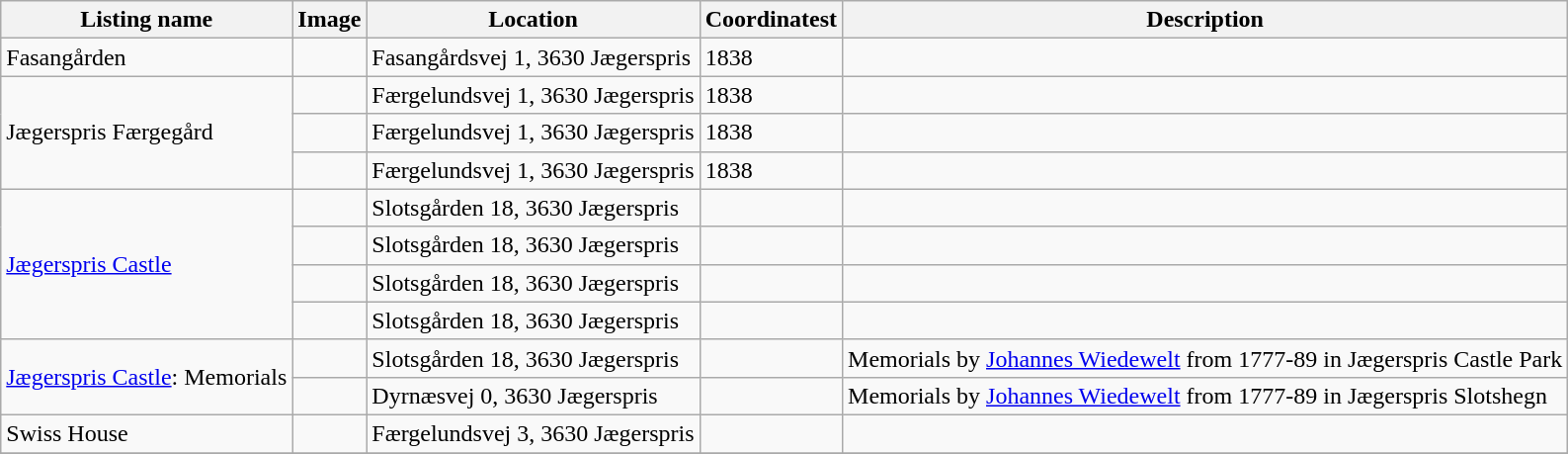<table class="wikitable sortable">
<tr>
<th>Listing name</th>
<th>Image</th>
<th>Location</th>
<th>Coordinatest</th>
<th>Description</th>
</tr>
<tr>
<td>Fasangården</td>
<td></td>
<td>Fasangårdsvej 1, 3630 Jægerspris</td>
<td>1838</td>
<td></td>
</tr>
<tr>
<td rowspan="3">Jægerspris Færgegård</td>
<td></td>
<td>Færgelundsvej 1, 3630 Jægerspris</td>
<td>1838</td>
<td></td>
</tr>
<tr>
<td></td>
<td>Færgelundsvej 1, 3630 Jægerspris</td>
<td>1838</td>
<td></td>
</tr>
<tr>
<td></td>
<td>Færgelundsvej 1, 3630 Jægerspris</td>
<td>1838</td>
<td></td>
</tr>
<tr>
<td rowspan="4"><a href='#'>Jægerspris Castle</a></td>
<td></td>
<td>Slotsgården 18, 3630 Jægerspris</td>
<td></td>
<td></td>
</tr>
<tr>
<td></td>
<td>Slotsgården 18, 3630 Jægerspris</td>
<td></td>
<td></td>
</tr>
<tr>
<td></td>
<td>Slotsgården 18, 3630 Jægerspris</td>
<td></td>
<td></td>
</tr>
<tr>
<td></td>
<td>Slotsgården 18, 3630 Jægerspris</td>
<td></td>
<td></td>
</tr>
<tr>
<td rowspan="2"><a href='#'>Jægerspris Castle</a>: Memorials</td>
<td></td>
<td>Slotsgården 18, 3630 Jægerspris</td>
<td></td>
<td>Memorials by <a href='#'>Johannes Wiedewelt</a> from 1777-89 in Jægerspris Castle Park</td>
</tr>
<tr>
<td></td>
<td>Dyrnæsvej 0, 3630 Jægerspris</td>
<td></td>
<td>Memorials by <a href='#'>Johannes Wiedewelt</a> from 1777-89 in Jægerspris Slotshegn</td>
</tr>
<tr>
<td>Swiss House</td>
<td></td>
<td>Færgelundsvej 3, 3630 Jægerspris</td>
<td></td>
<td></td>
</tr>
<tr>
</tr>
</table>
